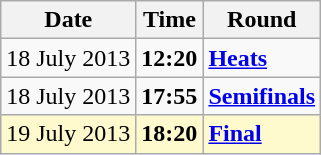<table class="wikitable">
<tr>
<th>Date</th>
<th>Time</th>
<th>Round</th>
</tr>
<tr>
<td>18 July 2013</td>
<td><strong>12:20</strong></td>
<td><strong><a href='#'>Heats</a></strong></td>
</tr>
<tr>
<td>18 July 2013</td>
<td><strong>17:55</strong></td>
<td><strong><a href='#'>Semifinals</a></strong></td>
</tr>
<tr style=background:lemonchiffon>
<td>19 July 2013</td>
<td><strong>18:20</strong></td>
<td><strong><a href='#'>Final</a></strong></td>
</tr>
</table>
